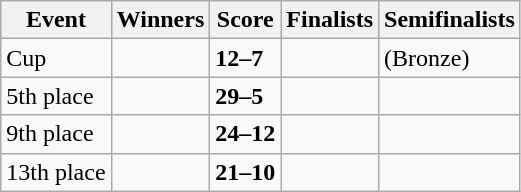<table class="wikitable">
<tr>
<th>Event</th>
<th>Winners</th>
<th>Score</th>
<th>Finalists</th>
<th>Semifinalists</th>
</tr>
<tr>
<td>Cup</td>
<td><strong></strong></td>
<td><strong>12–7</strong></td>
<td></td>
<td> (Bronze)<br></td>
</tr>
<tr>
<td>5th place</td>
<td><strong></strong></td>
<td><strong>29–5</strong></td>
<td></td>
<td><br></td>
</tr>
<tr>
<td>9th place</td>
<td><strong></strong></td>
<td><strong>24–12</strong></td>
<td></td>
<td><br></td>
</tr>
<tr>
<td>13th place</td>
<td><strong></strong></td>
<td><strong>21–10</strong></td>
<td></td>
<td><br></td>
</tr>
</table>
